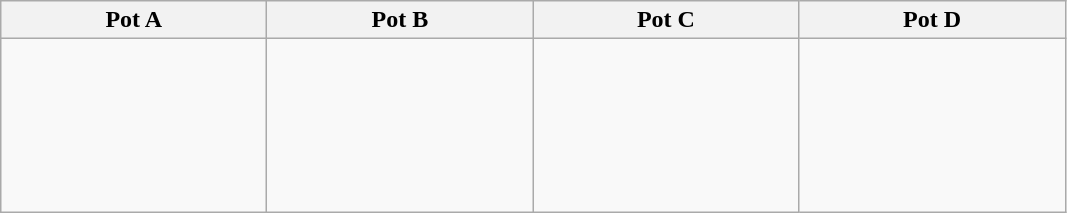<table class="wikitable">
<tr>
<th width=170>Pot A</th>
<th width=170>Pot B</th>
<th width=170>Pot C</th>
<th width=170>Pot D</th>
</tr>
<tr>
<td><br><br><br><br><br><br></td>
<td><br><br><br><br><br><br></td>
<td><br><br><br><br><br><br></td>
<td><br><br><br><br><br><br></td>
</tr>
</table>
